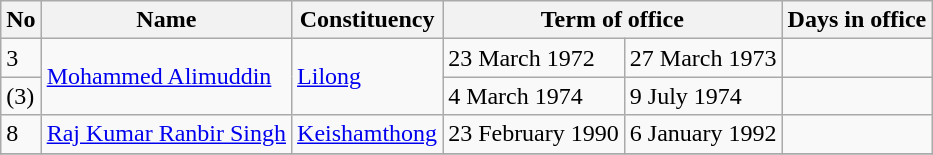<table class="wikitable sortable">
<tr>
<th>No</th>
<th>Name</th>
<th>Constituency</th>
<th colspan=2>Term of office</th>
<th>Days in office</th>
</tr>
<tr>
<td>3</td>
<td rowspan=2><a href='#'>Mohammed Alimuddin</a></td>
<td rowspan=2><a href='#'>Lilong</a></td>
<td>23 March 1972</td>
<td>27 March 1973</td>
<td></td>
</tr>
<tr>
<td>(3)</td>
<td>4 March 1974</td>
<td>9 July 1974</td>
<td></td>
</tr>
<tr>
<td>8</td>
<td><a href='#'>Raj Kumar Ranbir Singh</a></td>
<td><a href='#'>Keishamthong</a></td>
<td>23 February 1990</td>
<td>6 January 1992</td>
<td></td>
</tr>
<tr>
</tr>
</table>
